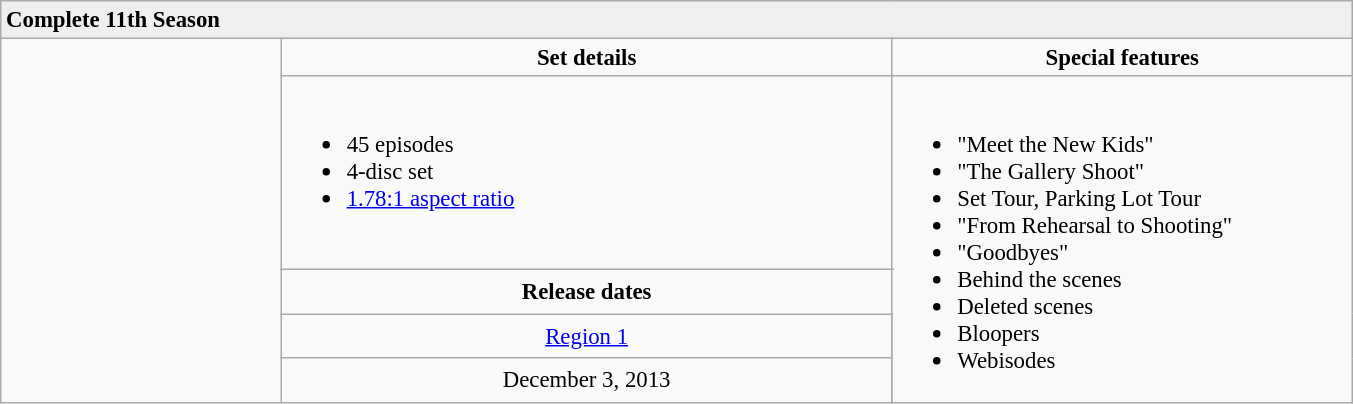<table class="wikitable" style="font-size: 95%;">
<tr style="background:#EFEFEF">
<td colspan="5"><strong>Complete 11th Season</strong></td>
</tr>
<tr valign="top">
<td rowspan="5" valign="center" align="center" width="180"></td>
<td align="center" width="400" colspan="3"><strong>Set details</strong></td>
<td width="300" align="center"><strong>Special features</strong></td>
</tr>
<tr valign="top">
<td colspan="3" align="left" width="400"><br><ul><li>45 episodes</li><li>4-disc set</li><li><a href='#'>1.78:1 aspect ratio</a></li></ul></td>
<td rowspan="4" align="left" width="300"><br><ul><li>"Meet the New Kids"</li><li>"The Gallery Shoot"</li><li>Set Tour, Parking Lot Tour</li><li>"From Rehearsal to Shooting"</li><li>"Goodbyes"</li><li>Behind the scenes</li><li>Deleted scenes</li><li>Bloopers</li><li>Webisodes</li></ul></td>
</tr>
<tr>
<td colspan="3" align="center"><strong>Release dates</strong></td>
</tr>
<tr>
<td align="center"> <a href='#'>Region 1</a><br></td>
</tr>
<tr>
<td align="center">December 3, 2013<br></td>
</tr>
</table>
